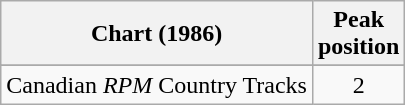<table class="wikitable sortable">
<tr>
<th align="left">Chart (1986)</th>
<th align="center">Peak<br>position</th>
</tr>
<tr>
</tr>
<tr>
<td align="left">Canadian <em>RPM</em> Country Tracks</td>
<td align="center">2</td>
</tr>
</table>
